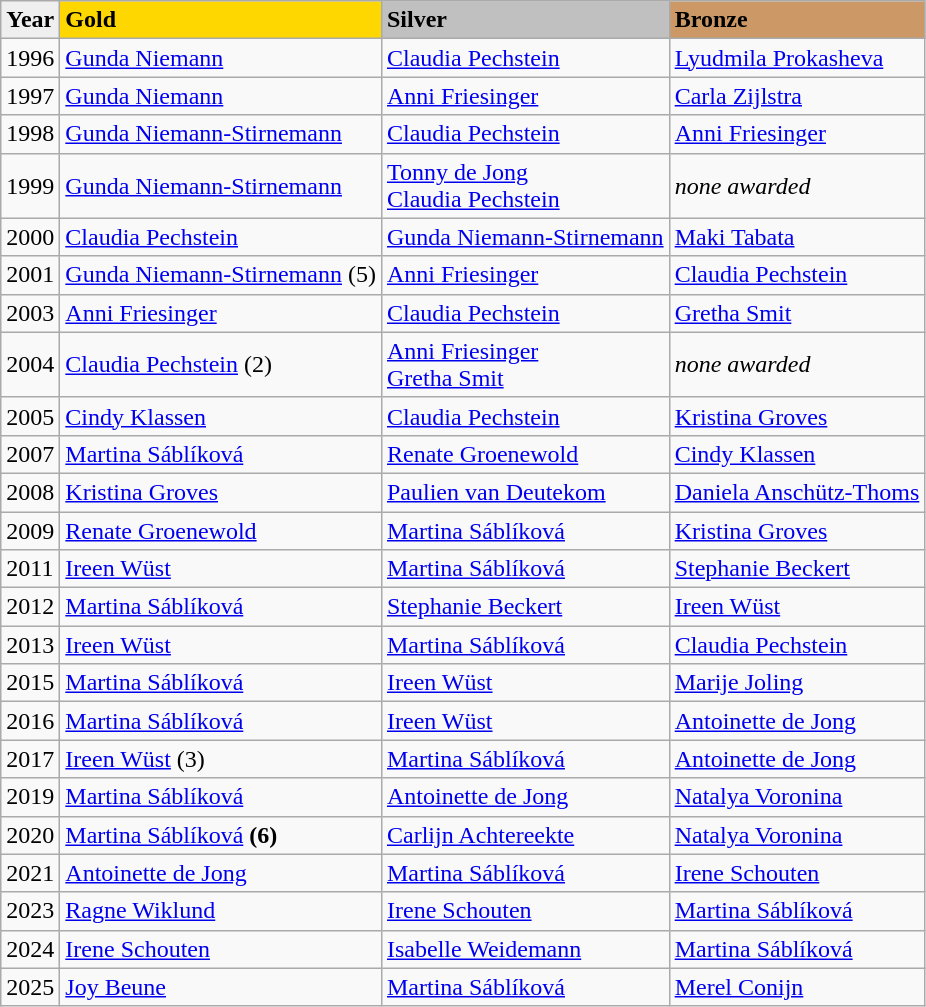<table class="wikitable">
<tr align="left" bgcolor="#efefef">
<td><strong>Year</strong></td>
<td bgcolor=gold><strong>Gold</strong></td>
<td bgcolor=silver><strong>Silver</strong></td>
<td bgcolor=cc9966><strong>Bronze</strong></td>
</tr>
<tr>
<td>1996</td>
<td> <a href='#'>Gunda Niemann</a></td>
<td> <a href='#'>Claudia Pechstein</a></td>
<td> <a href='#'>Lyudmila Prokasheva</a></td>
</tr>
<tr>
<td>1997</td>
<td> <a href='#'>Gunda Niemann</a></td>
<td> <a href='#'>Anni Friesinger</a></td>
<td> <a href='#'>Carla Zijlstra</a></td>
</tr>
<tr>
<td>1998</td>
<td> <a href='#'>Gunda Niemann-Stirnemann</a></td>
<td> <a href='#'>Claudia Pechstein</a></td>
<td> <a href='#'>Anni Friesinger</a></td>
</tr>
<tr>
<td>1999</td>
<td> <a href='#'>Gunda Niemann-Stirnemann</a></td>
<td> <a href='#'>Tonny de Jong</a> <br>  <a href='#'>Claudia Pechstein</a></td>
<td><em>none awarded</em></td>
</tr>
<tr>
<td>2000</td>
<td> <a href='#'>Claudia Pechstein</a></td>
<td> <a href='#'>Gunda Niemann-Stirnemann</a></td>
<td> <a href='#'>Maki Tabata</a></td>
</tr>
<tr>
<td>2001</td>
<td> <a href='#'>Gunda Niemann-Stirnemann</a> (5)</td>
<td> <a href='#'>Anni Friesinger</a></td>
<td> <a href='#'>Claudia Pechstein</a></td>
</tr>
<tr>
<td>2003</td>
<td> <a href='#'>Anni Friesinger</a></td>
<td> <a href='#'>Claudia Pechstein</a></td>
<td> <a href='#'>Gretha Smit</a></td>
</tr>
<tr>
<td>2004</td>
<td> <a href='#'>Claudia Pechstein</a> (2)</td>
<td> <a href='#'>Anni Friesinger</a> <br>  <a href='#'>Gretha Smit</a></td>
<td><em>none awarded</em></td>
</tr>
<tr>
<td>2005</td>
<td> <a href='#'>Cindy Klassen</a></td>
<td> <a href='#'>Claudia Pechstein</a></td>
<td> <a href='#'>Kristina Groves</a></td>
</tr>
<tr>
<td>2007</td>
<td> <a href='#'>Martina Sáblíková</a></td>
<td> <a href='#'>Renate Groenewold</a></td>
<td> <a href='#'>Cindy Klassen</a></td>
</tr>
<tr>
<td>2008</td>
<td> <a href='#'>Kristina Groves</a></td>
<td> <a href='#'>Paulien van Deutekom</a></td>
<td> <a href='#'>Daniela Anschütz-Thoms</a></td>
</tr>
<tr>
<td>2009</td>
<td> <a href='#'>Renate Groenewold</a></td>
<td> <a href='#'>Martina Sáblíková</a></td>
<td> <a href='#'>Kristina Groves</a></td>
</tr>
<tr>
<td>2011</td>
<td> <a href='#'>Ireen Wüst</a></td>
<td> <a href='#'>Martina Sáblíková</a></td>
<td> <a href='#'>Stephanie Beckert</a></td>
</tr>
<tr>
<td>2012</td>
<td> <a href='#'>Martina Sáblíková</a></td>
<td> <a href='#'>Stephanie Beckert</a></td>
<td> <a href='#'>Ireen Wüst</a></td>
</tr>
<tr>
<td>2013</td>
<td> <a href='#'>Ireen Wüst</a></td>
<td> <a href='#'>Martina Sáblíková</a></td>
<td> <a href='#'>Claudia Pechstein</a></td>
</tr>
<tr>
<td>2015</td>
<td> <a href='#'>Martina Sáblíková</a></td>
<td> <a href='#'>Ireen Wüst</a></td>
<td> <a href='#'>Marije Joling</a></td>
</tr>
<tr>
<td>2016</td>
<td> <a href='#'>Martina Sáblíková</a></td>
<td> <a href='#'>Ireen Wüst</a></td>
<td> <a href='#'>Antoinette de Jong</a></td>
</tr>
<tr>
<td>2017</td>
<td> <a href='#'>Ireen Wüst</a> (3)</td>
<td> <a href='#'>Martina Sáblíková</a></td>
<td> <a href='#'>Antoinette de Jong</a></td>
</tr>
<tr>
<td>2019</td>
<td> <a href='#'>Martina Sáblíková</a></td>
<td> <a href='#'>Antoinette de Jong</a></td>
<td> <a href='#'>Natalya Voronina</a></td>
</tr>
<tr>
<td>2020</td>
<td> <a href='#'>Martina Sáblíková</a> <strong>(6)</strong></td>
<td> <a href='#'>Carlijn Achtereekte</a></td>
<td> <a href='#'>Natalya Voronina</a></td>
</tr>
<tr>
<td>2021</td>
<td> <a href='#'>Antoinette de Jong</a></td>
<td> <a href='#'>Martina Sáblíková</a></td>
<td> <a href='#'>Irene Schouten</a></td>
</tr>
<tr>
<td>2023</td>
<td> <a href='#'>Ragne Wiklund</a></td>
<td> <a href='#'>Irene Schouten</a></td>
<td> <a href='#'>Martina Sáblíková</a></td>
</tr>
<tr>
<td>2024</td>
<td> <a href='#'>Irene Schouten</a></td>
<td> <a href='#'>Isabelle Weidemann</a></td>
<td> <a href='#'>Martina Sáblíková</a></td>
</tr>
<tr>
<td>2025</td>
<td> <a href='#'>Joy Beune</a></td>
<td> <a href='#'>Martina Sáblíková</a></td>
<td> <a href='#'>Merel Conijn</a></td>
</tr>
</table>
